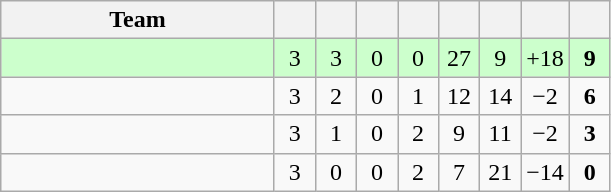<table class="wikitable" style="text-align: center;">
<tr>
<th style="width:175px;">Team</th>
<th width="20"></th>
<th width="20"></th>
<th width="20"></th>
<th width="20"></th>
<th width="20"></th>
<th width="20"></th>
<th width="20"></th>
<th width="20"></th>
</tr>
<tr style="background:#cfc;">
<td align=left></td>
<td>3</td>
<td>3</td>
<td>0</td>
<td>0</td>
<td>27</td>
<td>9</td>
<td>+18</td>
<td><strong>9</strong></td>
</tr>
<tr>
<td align=left></td>
<td>3</td>
<td>2</td>
<td>0</td>
<td>1</td>
<td>12</td>
<td>14</td>
<td>−2</td>
<td><strong>6</strong></td>
</tr>
<tr>
<td align=left></td>
<td>3</td>
<td>1</td>
<td>0</td>
<td>2</td>
<td>9</td>
<td>11</td>
<td>−2</td>
<td><strong>3</strong></td>
</tr>
<tr>
<td align=left></td>
<td>3</td>
<td>0</td>
<td>0</td>
<td>2</td>
<td>7</td>
<td>21</td>
<td>−14</td>
<td><strong>0</strong></td>
</tr>
</table>
